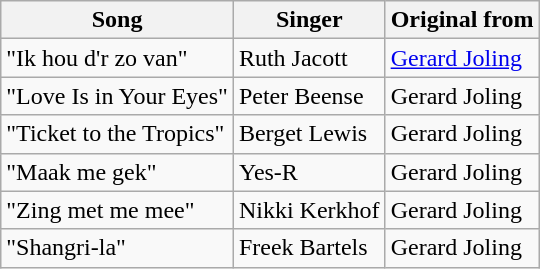<table class="wikitable">
<tr>
<th>Song</th>
<th>Singer</th>
<th>Original from</th>
</tr>
<tr>
<td>"Ik hou d'r zo van"</td>
<td>Ruth Jacott</td>
<td><a href='#'>Gerard Joling</a></td>
</tr>
<tr>
<td>"Love Is in Your Eyes"</td>
<td>Peter Beense</td>
<td>Gerard Joling</td>
</tr>
<tr>
<td>"Ticket to the Tropics"</td>
<td>Berget Lewis</td>
<td>Gerard Joling</td>
</tr>
<tr>
<td>"Maak me gek"</td>
<td>Yes-R</td>
<td>Gerard Joling</td>
</tr>
<tr>
<td>"Zing met me mee"</td>
<td>Nikki Kerkhof</td>
<td>Gerard Joling</td>
</tr>
<tr>
<td>"Shangri-la"</td>
<td>Freek Bartels</td>
<td>Gerard Joling</td>
</tr>
</table>
